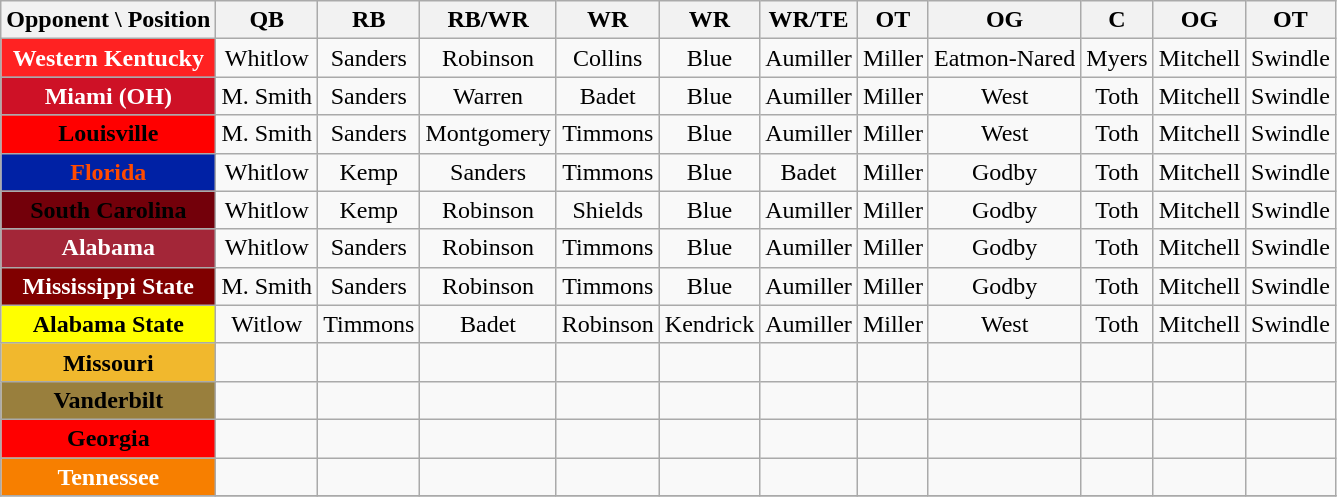<table class="wikitable" style="text-align: center;">
<tr>
<th>Opponent \ Position</th>
<th>QB</th>
<th>RB</th>
<th>RB/WR</th>
<th>WR</th>
<th>WR</th>
<th>WR/TE</th>
<th>OT</th>
<th>OG</th>
<th>C</th>
<th>OG</th>
<th>OT</th>
</tr>
<tr>
<th style="background:#FF2222;color:white;">Western Kentucky</th>
<td>Whitlow</td>
<td>Sanders</td>
<td>Robinson</td>
<td>Collins</td>
<td>Blue</td>
<td>Aumiller</td>
<td>Miller</td>
<td>Eatmon-Nared</td>
<td>Myers</td>
<td>Mitchell</td>
<td>Swindle</td>
</tr>
<tr>
<th style="background:#CE1126;color:#FFFFFF;">Miami (OH)</th>
<td>M. Smith</td>
<td>Sanders</td>
<td>Warren</td>
<td>Badet</td>
<td>Blue</td>
<td>Aumiller</td>
<td>Miller</td>
<td>West</td>
<td>Toth</td>
<td>Mitchell</td>
<td>Swindle</td>
</tr>
<tr>
<th style="background:#FF0000;color:#000000;">Louisville</th>
<td>M. Smith</td>
<td>Sanders</td>
<td>Montgomery</td>
<td>Timmons</td>
<td>Blue</td>
<td>Aumiller</td>
<td>Miller</td>
<td>West</td>
<td>Toth</td>
<td>Mitchell</td>
<td>Swindle</td>
</tr>
<tr>
<th style="background:#0021A5;color:#FF4A00;">Florida</th>
<td>Whitlow</td>
<td>Kemp</td>
<td>Sanders</td>
<td>Timmons</td>
<td>Blue</td>
<td>Badet</td>
<td>Miller</td>
<td>Godby</td>
<td>Toth</td>
<td>Mitchell</td>
<td>Swindle</td>
</tr>
<tr>
<th style="background:#73000A;color:#000000;">South Carolina</th>
<td>Whitlow</td>
<td>Kemp</td>
<td>Robinson</td>
<td>Shields</td>
<td>Blue</td>
<td>Aumiller</td>
<td>Miller</td>
<td>Godby</td>
<td>Toth</td>
<td>Mitchell</td>
<td>Swindle</td>
</tr>
<tr>
<th style="background:#A32638;color:#FFFFFF;">Alabama</th>
<td>Whitlow</td>
<td>Sanders</td>
<td>Robinson</td>
<td>Timmons</td>
<td>Blue</td>
<td>Aumiller</td>
<td>Miller</td>
<td>Godby</td>
<td>Toth</td>
<td>Mitchell</td>
<td>Swindle</td>
</tr>
<tr>
<th style="background:#800000;color:white;">Mississippi State</th>
<td>M. Smith</td>
<td>Sanders</td>
<td>Robinson</td>
<td>Timmons</td>
<td>Blue</td>
<td>Aumiller</td>
<td>Miller</td>
<td>Godby</td>
<td>Toth</td>
<td>Mitchell</td>
<td>Swindle</td>
</tr>
<tr>
<th style="background:#FFFF00;color:#000000;">Alabama State</th>
<td>Witlow</td>
<td>Timmons</td>
<td>Badet</td>
<td>Robinson</td>
<td>Kendrick</td>
<td>Aumiller</td>
<td>Miller</td>
<td>West</td>
<td>Toth</td>
<td>Mitchell</td>
<td>Swindle</td>
</tr>
<tr>
<th style="background:#F1B82D;color:black;">Missouri</th>
<td></td>
<td></td>
<td></td>
<td></td>
<td></td>
<td></td>
<td></td>
<td></td>
<td></td>
<td></td>
<td></td>
</tr>
<tr>
<th style="background:#997F3D;color:black;">Vanderbilt</th>
<td></td>
<td></td>
<td></td>
<td></td>
<td></td>
<td></td>
<td></td>
<td></td>
<td></td>
<td></td>
<td></td>
</tr>
<tr>
<th style="background:#FF0000;color:black;">Georgia</th>
<td></td>
<td></td>
<td></td>
<td></td>
<td></td>
<td></td>
<td></td>
<td></td>
<td></td>
<td></td>
<td></td>
</tr>
<tr>
<th style="background:#F77F00;color:white;">Tennessee</th>
<td></td>
<td></td>
<td></td>
<td></td>
<td></td>
<td></td>
<td></td>
<td></td>
<td></td>
<td></td>
<td></td>
</tr>
<tr>
</tr>
</table>
